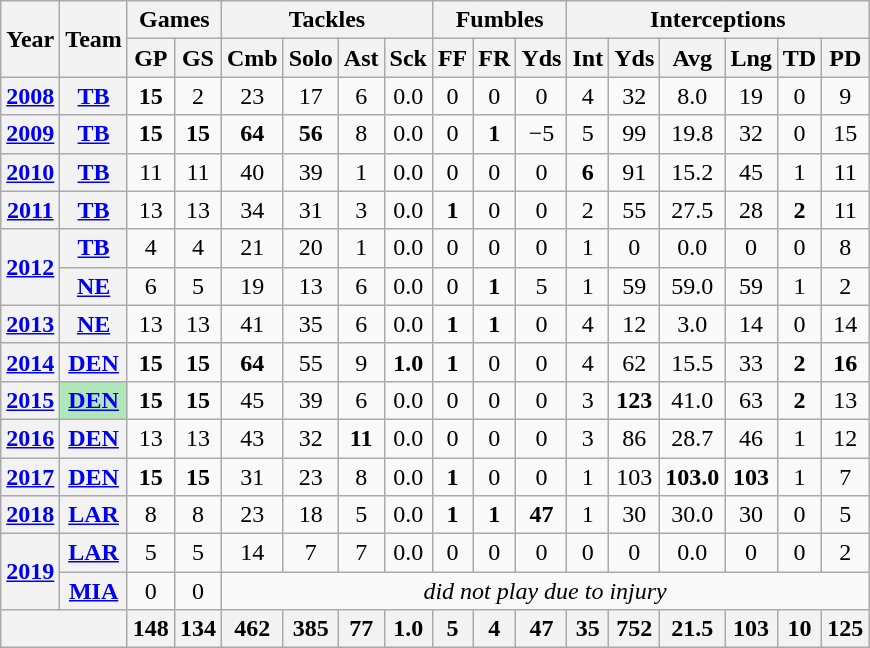<table class=wikitable style="text-align:center;">
<tr>
<th rowspan="2">Year</th>
<th rowspan="2">Team</th>
<th colspan="2">Games</th>
<th colspan="4">Tackles</th>
<th colspan="3">Fumbles</th>
<th colspan="6">Interceptions</th>
</tr>
<tr>
<th>GP</th>
<th>GS</th>
<th>Cmb</th>
<th>Solo</th>
<th>Ast</th>
<th>Sck</th>
<th>FF</th>
<th>FR</th>
<th>Yds</th>
<th>Int</th>
<th>Yds</th>
<th>Avg</th>
<th>Lng</th>
<th>TD</th>
<th>PD</th>
</tr>
<tr>
<th><a href='#'>2008</a></th>
<th><a href='#'>TB</a></th>
<td><strong>15</strong></td>
<td>2</td>
<td>23</td>
<td>17</td>
<td>6</td>
<td>0.0</td>
<td>0</td>
<td>0</td>
<td>0</td>
<td>4</td>
<td>32</td>
<td>8.0</td>
<td>19</td>
<td>0</td>
<td>9</td>
</tr>
<tr>
<th><a href='#'>2009</a></th>
<th><a href='#'>TB</a></th>
<td><strong>15</strong></td>
<td><strong>15</strong></td>
<td><strong>64</strong></td>
<td><strong>56</strong></td>
<td>8</td>
<td>0.0</td>
<td>0</td>
<td><strong>1</strong></td>
<td>−5</td>
<td>5</td>
<td>99</td>
<td>19.8</td>
<td>32</td>
<td>0</td>
<td>15</td>
</tr>
<tr>
<th><a href='#'>2010</a></th>
<th><a href='#'>TB</a></th>
<td>11</td>
<td>11</td>
<td>40</td>
<td>39</td>
<td>1</td>
<td>0.0</td>
<td>0</td>
<td>0</td>
<td>0</td>
<td><strong>6</strong></td>
<td>91</td>
<td>15.2</td>
<td>45</td>
<td>1</td>
<td>11</td>
</tr>
<tr>
<th><a href='#'>2011</a></th>
<th><a href='#'>TB</a></th>
<td>13</td>
<td>13</td>
<td>34</td>
<td>31</td>
<td>3</td>
<td>0.0</td>
<td><strong>1</strong></td>
<td>0</td>
<td>0</td>
<td>2</td>
<td>55</td>
<td>27.5</td>
<td>28</td>
<td><strong>2</strong></td>
<td>11</td>
</tr>
<tr>
<th rowspan="2"><a href='#'>2012</a></th>
<th><a href='#'>TB</a></th>
<td>4</td>
<td>4</td>
<td>21</td>
<td>20</td>
<td>1</td>
<td>0.0</td>
<td>0</td>
<td>0</td>
<td>0</td>
<td>1</td>
<td>0</td>
<td>0.0</td>
<td>0</td>
<td>0</td>
<td>8</td>
</tr>
<tr>
<th><a href='#'>NE</a></th>
<td>6</td>
<td>5</td>
<td>19</td>
<td>13</td>
<td>6</td>
<td>0.0</td>
<td>0</td>
<td><strong>1</strong></td>
<td>5</td>
<td>1</td>
<td>59</td>
<td>59.0</td>
<td>59</td>
<td>1</td>
<td>2</td>
</tr>
<tr>
<th><a href='#'>2013</a></th>
<th><a href='#'>NE</a></th>
<td>13</td>
<td>13</td>
<td>41</td>
<td>35</td>
<td>6</td>
<td>0.0</td>
<td><strong>1</strong></td>
<td><strong>1</strong></td>
<td>0</td>
<td>4</td>
<td>12</td>
<td>3.0</td>
<td>14</td>
<td>0</td>
<td>14</td>
</tr>
<tr>
<th><a href='#'>2014</a></th>
<th><a href='#'>DEN</a></th>
<td><strong>15</strong></td>
<td><strong>15</strong></td>
<td><strong>64</strong></td>
<td>55</td>
<td>9</td>
<td><strong>1.0</strong></td>
<td><strong>1</strong></td>
<td>0</td>
<td>0</td>
<td>4</td>
<td>62</td>
<td>15.5</td>
<td>33</td>
<td><strong>2</strong></td>
<td><strong>16</strong></td>
</tr>
<tr>
<th><a href='#'>2015</a></th>
<th style="background:#afe6ba;"><a href='#'>DEN</a></th>
<td><strong>15</strong></td>
<td><strong>15</strong></td>
<td>45</td>
<td>39</td>
<td>6</td>
<td>0.0</td>
<td>0</td>
<td>0</td>
<td>0</td>
<td>3</td>
<td><strong>123</strong></td>
<td>41.0</td>
<td>63</td>
<td><strong>2</strong></td>
<td>13</td>
</tr>
<tr>
<th><a href='#'>2016</a></th>
<th><a href='#'>DEN</a></th>
<td>13</td>
<td>13</td>
<td>43</td>
<td>32</td>
<td><strong>11</strong></td>
<td>0.0</td>
<td>0</td>
<td>0</td>
<td>0</td>
<td>3</td>
<td>86</td>
<td>28.7</td>
<td>46</td>
<td>1</td>
<td>12</td>
</tr>
<tr>
<th><a href='#'>2017</a></th>
<th><a href='#'>DEN</a></th>
<td><strong>15</strong></td>
<td><strong>15</strong></td>
<td>31</td>
<td>23</td>
<td>8</td>
<td>0.0</td>
<td><strong>1</strong></td>
<td>0</td>
<td>0</td>
<td>1</td>
<td>103</td>
<td><strong>103.0</strong></td>
<td><strong>103</strong></td>
<td>1</td>
<td>7</td>
</tr>
<tr>
<th><a href='#'>2018</a></th>
<th><a href='#'>LAR</a></th>
<td>8</td>
<td>8</td>
<td>23</td>
<td>18</td>
<td>5</td>
<td>0.0</td>
<td><strong>1</strong></td>
<td><strong>1</strong></td>
<td><strong>47</strong></td>
<td>1</td>
<td>30</td>
<td>30.0</td>
<td>30</td>
<td>0</td>
<td>5</td>
</tr>
<tr>
<th rowspan="2"><a href='#'>2019</a></th>
<th><a href='#'>LAR</a></th>
<td>5</td>
<td>5</td>
<td>14</td>
<td>7</td>
<td>7</td>
<td>0.0</td>
<td>0</td>
<td>0</td>
<td>0</td>
<td>0</td>
<td>0</td>
<td>0.0</td>
<td>0</td>
<td>0</td>
<td>2</td>
</tr>
<tr>
<th><a href='#'>MIA</a></th>
<td>0</td>
<td>0</td>
<td colspan="13"><em>did not play due to injury</em></td>
</tr>
<tr>
<th colspan="2"></th>
<th>148</th>
<th>134</th>
<th>462</th>
<th>385</th>
<th>77</th>
<th>1.0</th>
<th>5</th>
<th>4</th>
<th>47</th>
<th>35</th>
<th>752</th>
<th>21.5</th>
<th>103</th>
<th>10</th>
<th>125</th>
</tr>
</table>
